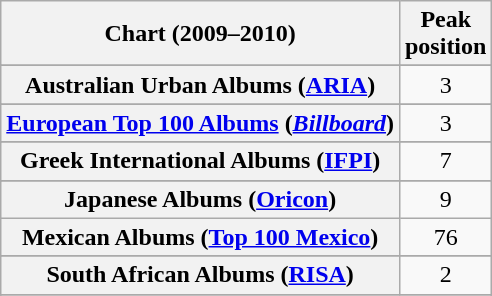<table class="wikitable sortable plainrowheaders" style="text-align:center">
<tr>
<th scope="col">Chart (2009–2010)</th>
<th scope="col">Peak<br>position</th>
</tr>
<tr>
</tr>
<tr>
<th scope="row">Australian Urban Albums (<a href='#'>ARIA</a>)</th>
<td>3</td>
</tr>
<tr>
</tr>
<tr>
</tr>
<tr>
</tr>
<tr>
</tr>
<tr>
</tr>
<tr>
</tr>
<tr>
</tr>
<tr>
</tr>
<tr>
<th scope="row"><a href='#'>European Top 100 Albums</a> (<em><a href='#'>Billboard</a></em>)</th>
<td>3</td>
</tr>
<tr>
</tr>
<tr>
</tr>
<tr>
</tr>
<tr>
<th scope="row">Greek International Albums (<a href='#'>IFPI</a>)</th>
<td>7</td>
</tr>
<tr>
</tr>
<tr>
</tr>
<tr>
<th scope="row">Japanese Albums (<a href='#'>Oricon</a>)</th>
<td>9</td>
</tr>
<tr>
<th scope="row">Mexican Albums (<a href='#'>Top 100 Mexico</a>)</th>
<td>76</td>
</tr>
<tr>
</tr>
<tr>
</tr>
<tr>
</tr>
<tr>
</tr>
<tr>
</tr>
<tr>
<th scope="row">South African Albums (<a href='#'>RISA</a>)</th>
<td>2</td>
</tr>
<tr>
</tr>
<tr>
</tr>
<tr>
</tr>
<tr>
</tr>
<tr>
</tr>
<tr>
</tr>
<tr>
</tr>
</table>
